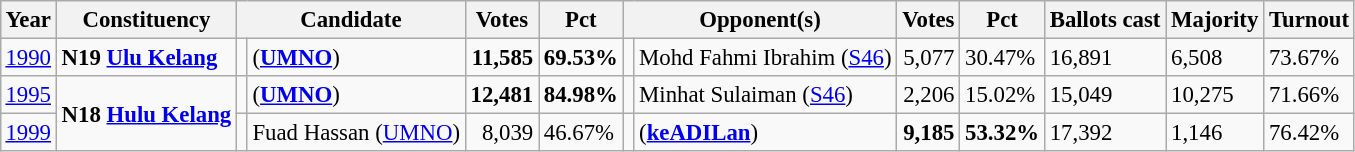<table class="wikitable" style="margin:0.5em ; font-size:95%">
<tr>
<th>Year</th>
<th>Constituency</th>
<th colspan=2>Candidate</th>
<th>Votes</th>
<th>Pct</th>
<th colspan=2>Opponent(s)</th>
<th>Votes</th>
<th>Pct</th>
<th>Ballots cast</th>
<th>Majority</th>
<th>Turnout</th>
</tr>
<tr>
<td><a href='#'>1990</a></td>
<td><strong>N19 <a href='#'>Ulu Kelang</a></strong></td>
<td></td>
<td> (<a href='#'><strong>UMNO</strong></a>)</td>
<td align=right><strong>11,585</strong></td>
<td><strong>69.53%</strong></td>
<td></td>
<td>Mohd Fahmi Ibrahim	(<a href='#'>S46</a>)</td>
<td align=right>5,077</td>
<td>30.47%</td>
<td>16,891</td>
<td>6,508</td>
<td>73.67%</td>
</tr>
<tr>
<td><a href='#'>1995</a></td>
<td rowspan=2><strong>N18 <a href='#'>Hulu Kelang</a></strong></td>
<td></td>
<td> (<a href='#'><strong>UMNO</strong></a>)</td>
<td align=right><strong>12,481</strong></td>
<td><strong>84.98%</strong></td>
<td></td>
<td>Minhat Sulaiman (<a href='#'>S46</a>)</td>
<td align=right>2,206</td>
<td>15.02%</td>
<td>15,049</td>
<td>10,275</td>
<td>71.66%</td>
</tr>
<tr>
<td><a href='#'>1999</a></td>
<td></td>
<td>Fuad Hassan (<a href='#'>UMNO</a>)</td>
<td align=right>8,039</td>
<td>46.67%</td>
<td></td>
<td> (<a href='#'><strong>keADILan</strong></a>)</td>
<td align=right><strong>9,185</strong></td>
<td><strong>53.32%</strong></td>
<td>17,392</td>
<td>1,146</td>
<td>76.42%</td>
</tr>
</table>
